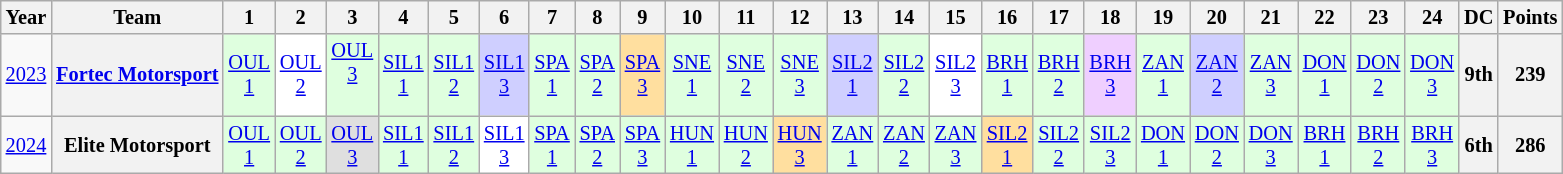<table class="wikitable" style="text-align:center; font-size:85%">
<tr>
<th>Year</th>
<th>Team</th>
<th>1</th>
<th>2</th>
<th>3</th>
<th>4</th>
<th>5</th>
<th>6</th>
<th>7</th>
<th>8</th>
<th>9</th>
<th>10</th>
<th>11</th>
<th>12</th>
<th>13</th>
<th>14</th>
<th>15</th>
<th>16</th>
<th>17</th>
<th>18</th>
<th>19</th>
<th>20</th>
<th>21</th>
<th>22</th>
<th>23</th>
<th>24</th>
<th>DC</th>
<th>Points</th>
</tr>
<tr>
<td><a href='#'>2023</a></td>
<th nowrap><a href='#'>Fortec Motorsport</a></th>
<td style="background:#DFFFDF;"><a href='#'>OUL<br>1</a><br></td>
<td style="background:#FFFFFF;"><a href='#'>OUL<br>2</a><br></td>
<td style="background:#DFFFDF;"><a href='#'>OUL<br>3</a><br><br></td>
<td style="background:#DFFFDF;"><a href='#'>SIL1<br>1</a><br></td>
<td style="background:#DFFFDF;"><a href='#'>SIL1<br>2</a><br></td>
<td style="background:#CFCFFF;"><a href='#'>SIL1<br>3</a><br></td>
<td style="background:#DFFFDF;"><a href='#'>SPA<br>1</a><br></td>
<td style="background:#DFFFDF;"><a href='#'>SPA<br>2</a><br></td>
<td style="background:#FFDF9F;"><a href='#'>SPA<br>3</a><br></td>
<td style="background:#DFFFDF;"><a href='#'>SNE<br>1</a><br></td>
<td style="background:#DFFFDF;"><a href='#'>SNE<br>2</a><br></td>
<td style="background:#DFFFDF;"><a href='#'>SNE<br>3</a><br></td>
<td style="background:#CFCFFF;"><a href='#'>SIL2<br>1</a><br></td>
<td style="background:#DFFFDF;"><a href='#'>SIL2<br>2</a><br></td>
<td style="background:#FFFFFF;"><a href='#'>SIL2<br>3</a><br></td>
<td style="background:#DFFFDF;"><a href='#'>BRH<br>1</a><br></td>
<td style="background:#DFFFDF;"><a href='#'>BRH<br>2</a><br></td>
<td style="background:#EFCFFF;"><a href='#'>BRH<br>3</a><br></td>
<td style="background:#DFFFDF;"><a href='#'>ZAN<br>1</a><br></td>
<td style="background:#CFCFFF;"><a href='#'>ZAN<br>2</a><br></td>
<td style="background:#DFFFDF;"><a href='#'>ZAN<br>3</a><br></td>
<td style="background:#DFFFDF;"><a href='#'>DON<br>1</a><br></td>
<td style="background:#DFFFDF;"><a href='#'>DON<br>2</a><br></td>
<td style="background:#DFFFDF;"><a href='#'>DON<br>3</a><br></td>
<th>9th</th>
<th>239</th>
</tr>
<tr>
<td><a href='#'>2024</a></td>
<th nowrap>Elite Motorsport</th>
<td style="background:#DFFFDF;"><a href='#'>OUL<br>1</a><br></td>
<td style="background:#DFFFDF;"><a href='#'>OUL<br>2</a><br></td>
<td style="background:#DFDFDF;"><a href='#'>OUL<br>3</a><br></td>
<td style="background:#DFFFDF;"><a href='#'>SIL1<br>1</a><br></td>
<td style="background:#DFFFDF;"><a href='#'>SIL1<br>2</a><br></td>
<td style="background:#FFFFFF;"><a href='#'>SIL1<br>3</a><br></td>
<td style="background:#DFFFDF;"><a href='#'>SPA<br>1</a><br></td>
<td style="background:#DFFFDF;"><a href='#'>SPA<br>2</a><br></td>
<td style="background:#DFFFDF;"><a href='#'>SPA<br>3</a><br></td>
<td style="background:#DFFFDF;"><a href='#'>HUN<br>1</a><br></td>
<td style="background:#DFFFDF;"><a href='#'>HUN<br>2</a><br></td>
<td style="background:#FFDF9F;"><a href='#'>HUN<br>3</a><br></td>
<td style="background:#DFFFDF;"><a href='#'>ZAN<br>1</a><br></td>
<td style="background:#DFFFDF;"><a href='#'>ZAN<br>2</a><br></td>
<td style="background:#DFFFDF;"><a href='#'>ZAN<br>3</a><br></td>
<td style="background:#FFDF9F;"><a href='#'>SIL2<br>1</a><br></td>
<td style="background:#DFFFDF;"><a href='#'>SIL2<br>2</a><br></td>
<td style="background:#DFFFDF;"><a href='#'>SIL2<br>3</a><br></td>
<td style="background:#DFFFDF;"><a href='#'>DON<br>1</a><br></td>
<td style="background:#DFFFDF;"><a href='#'>DON<br>2</a><br></td>
<td style="background:#DFFFDF;"><a href='#'>DON<br>3</a><br></td>
<td style="background:#DFFFDF;"><a href='#'>BRH<br>1</a><br></td>
<td style="background:#DFFFDF;"><a href='#'>BRH<br>2</a><br></td>
<td style="background:#DFFFDF;"><a href='#'>BRH<br>3</a><br></td>
<th>6th</th>
<th>286</th>
</tr>
</table>
